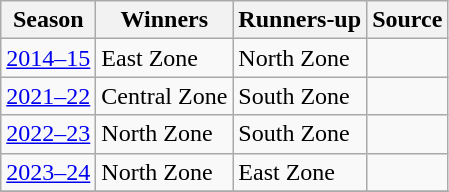<table class="wikitable">
<tr>
<th>Season</th>
<th>Winners</th>
<th>Runners-up</th>
<th>Source</th>
</tr>
<tr>
<td><a href='#'>2014–15</a></td>
<td>East Zone</td>
<td>North Zone</td>
<td></td>
</tr>
<tr>
<td><a href='#'>2021–22</a></td>
<td>Central Zone</td>
<td>South Zone</td>
<td></td>
</tr>
<tr>
<td><a href='#'>2022–23</a></td>
<td>North Zone</td>
<td>South Zone</td>
<td></td>
</tr>
<tr>
<td><a href='#'>2023–24</a></td>
<td>North Zone</td>
<td>East Zone</td>
<td></td>
</tr>
<tr>
</tr>
</table>
